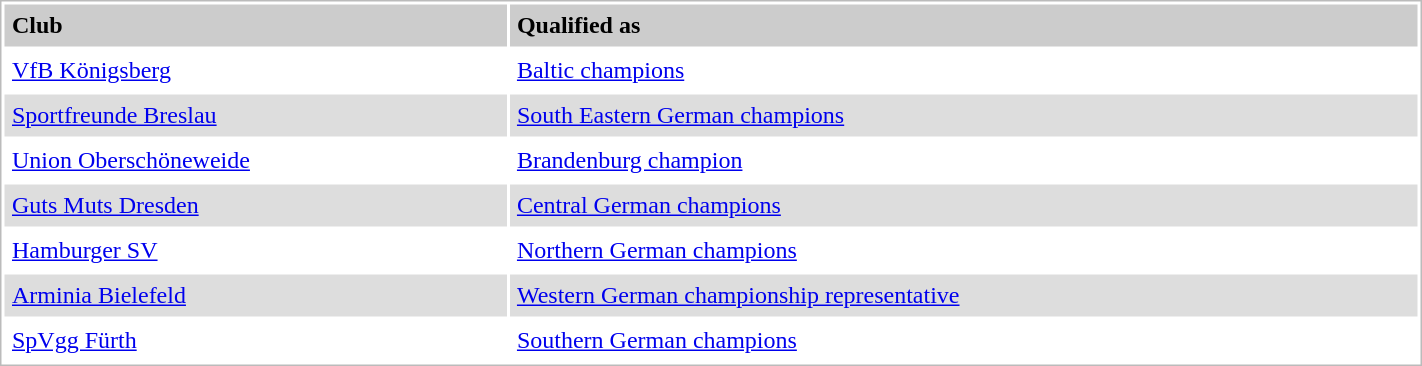<table style="border:1px solid #bbb;background:#fff;" cellpadding="5" cellspacing="2" width="75%">
<tr style="background:#ccc;font-weight:bold">
<td>Club</td>
<td>Qualified as</td>
</tr>
<tr>
<td><a href='#'>VfB Königsberg</a></td>
<td><a href='#'>Baltic champions</a></td>
</tr>
<tr style="background:#ddd">
<td><a href='#'>Sportfreunde Breslau</a></td>
<td><a href='#'>South Eastern German champions</a></td>
</tr>
<tr>
<td><a href='#'>Union Oberschöneweide</a></td>
<td><a href='#'>Brandenburg champion</a></td>
</tr>
<tr style="background:#ddd">
<td><a href='#'>Guts Muts Dresden</a></td>
<td><a href='#'>Central German champions</a></td>
</tr>
<tr>
<td><a href='#'>Hamburger SV</a></td>
<td><a href='#'>Northern German champions</a></td>
</tr>
<tr style="background:#ddd">
<td><a href='#'>Arminia Bielefeld</a></td>
<td><a href='#'>Western German championship representative</a></td>
</tr>
<tr>
<td><a href='#'>SpVgg Fürth</a></td>
<td><a href='#'>Southern German champions</a></td>
</tr>
</table>
